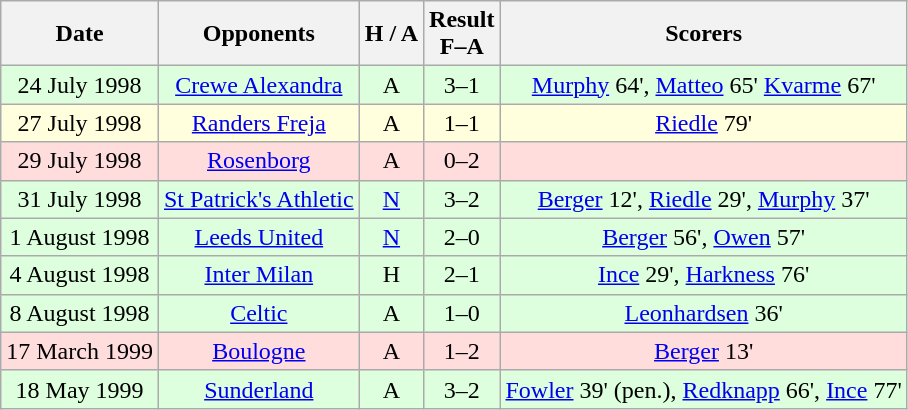<table class="wikitable" style="text-align:center">
<tr>
<th>Date</th>
<th>Opponents</th>
<th>H / A</th>
<th>Result<br>F–A</th>
<th>Scorers</th>
</tr>
<tr bgcolor="#ddffdd">
<td>24 July 1998</td>
<td><a href='#'>Crewe Alexandra</a></td>
<td>A</td>
<td>3–1</td>
<td><a href='#'>Murphy</a> 64', <a href='#'>Matteo</a> 65' <a href='#'>Kvarme</a> 67'</td>
</tr>
<tr bgcolor="#ffffdd">
<td>27 July 1998</td>
<td><a href='#'>Randers Freja</a></td>
<td>A</td>
<td>1–1</td>
<td><a href='#'>Riedle</a> 79'</td>
</tr>
<tr bgcolor="#ffdddd">
<td>29 July 1998</td>
<td><a href='#'>Rosenborg</a></td>
<td>A</td>
<td>0–2</td>
<td></td>
</tr>
<tr bgcolor="#ddffdd">
<td>31 July 1998</td>
<td><a href='#'>St Patrick's Athletic</a></td>
<td><a href='#'>N</a></td>
<td>3–2</td>
<td><a href='#'>Berger</a> 12', <a href='#'>Riedle</a> 29', <a href='#'>Murphy</a> 37'</td>
</tr>
<tr bgcolor="#ddffdd">
<td>1 August 1998</td>
<td><a href='#'>Leeds United</a></td>
<td><a href='#'>N</a></td>
<td>2–0</td>
<td><a href='#'>Berger</a> 56', <a href='#'>Owen</a> 57'</td>
</tr>
<tr bgcolor="#ddffdd">
<td>4 August 1998</td>
<td><a href='#'>Inter Milan</a></td>
<td>H</td>
<td>2–1</td>
<td><a href='#'>Ince</a> 29', <a href='#'>Harkness</a> 76'</td>
</tr>
<tr bgcolor="#ddffdd">
<td>8 August 1998</td>
<td><a href='#'>Celtic</a></td>
<td>A</td>
<td>1–0</td>
<td><a href='#'>Leonhardsen</a> 36'</td>
</tr>
<tr bgcolor="#ffdddd">
<td>17 March 1999</td>
<td><a href='#'>Boulogne</a></td>
<td>A</td>
<td>1–2</td>
<td><a href='#'>Berger</a> 13'</td>
</tr>
<tr bgcolor="#ddffdd">
<td>18 May 1999</td>
<td><a href='#'>Sunderland</a></td>
<td>A</td>
<td>3–2</td>
<td><a href='#'>Fowler</a> 39' (pen.), <a href='#'>Redknapp</a> 66', <a href='#'>Ince</a> 77'</td>
</tr>
</table>
